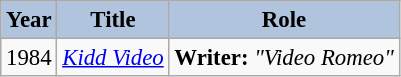<table class="wikitable" style="font-size:95%;">
<tr>
<th style="background:#B0C4DE;">Year</th>
<th style="background:#B0C4DE;">Title</th>
<th style="background:#B0C4DE;">Role</th>
</tr>
<tr>
<td>1984</td>
<td><em><a href='#'>Kidd Video</a></em></td>
<td><strong>Writer:</strong> <em>"Video Romeo"</em></td>
</tr>
</table>
